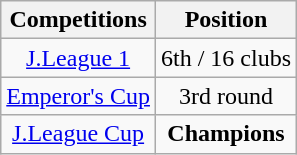<table class="wikitable" style="text-align:center;">
<tr>
<th>Competitions</th>
<th>Position</th>
</tr>
<tr>
<td><a href='#'>J.League 1</a></td>
<td>6th / 16 clubs</td>
</tr>
<tr>
<td><a href='#'>Emperor's Cup</a></td>
<td>3rd round</td>
</tr>
<tr>
<td><a href='#'>J.League Cup</a></td>
<td><strong>Champions</strong></td>
</tr>
</table>
